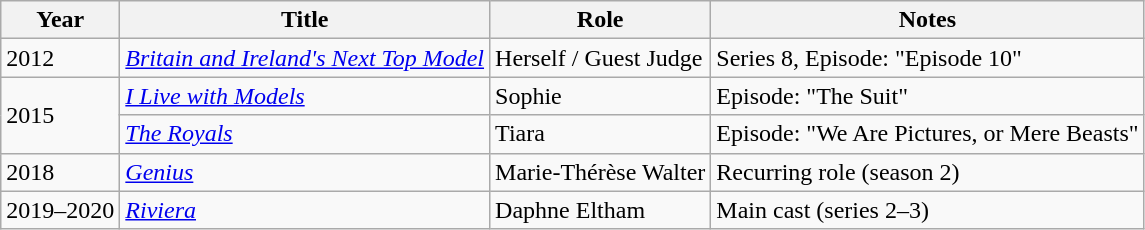<table class="wikitable sortable">
<tr>
<th>Year</th>
<th>Title</th>
<th>Role</th>
<th class="unsortable">Notes</th>
</tr>
<tr>
<td>2012</td>
<td><em><a href='#'>Britain and Ireland's Next Top Model</a></em></td>
<td>Herself / Guest Judge</td>
<td>Series 8, Episode: "Episode 10"</td>
</tr>
<tr>
<td rowspan="2">2015</td>
<td><em><a href='#'>I Live with Models</a></em></td>
<td>Sophie</td>
<td>Episode: "The Suit"</td>
</tr>
<tr>
<td><em><a href='#'>The Royals</a></em></td>
<td>Tiara</td>
<td>Episode: "We Are Pictures, or Mere Beasts"</td>
</tr>
<tr>
<td>2018</td>
<td><em><a href='#'>Genius</a></em></td>
<td>Marie-Thérèse Walter</td>
<td>Recurring role (season 2)</td>
</tr>
<tr>
<td>2019–2020</td>
<td><em><a href='#'>Riviera</a></em></td>
<td>Daphne Eltham</td>
<td>Main cast (series 2–3)</td>
</tr>
</table>
